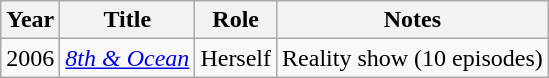<table class="wikitable">
<tr>
<th>Year</th>
<th>Title</th>
<th>Role</th>
<th>Notes</th>
</tr>
<tr>
<td>2006</td>
<td><em><a href='#'>8th & Ocean</a></em></td>
<td>Herself</td>
<td>Reality show (10 episodes)</td>
</tr>
</table>
